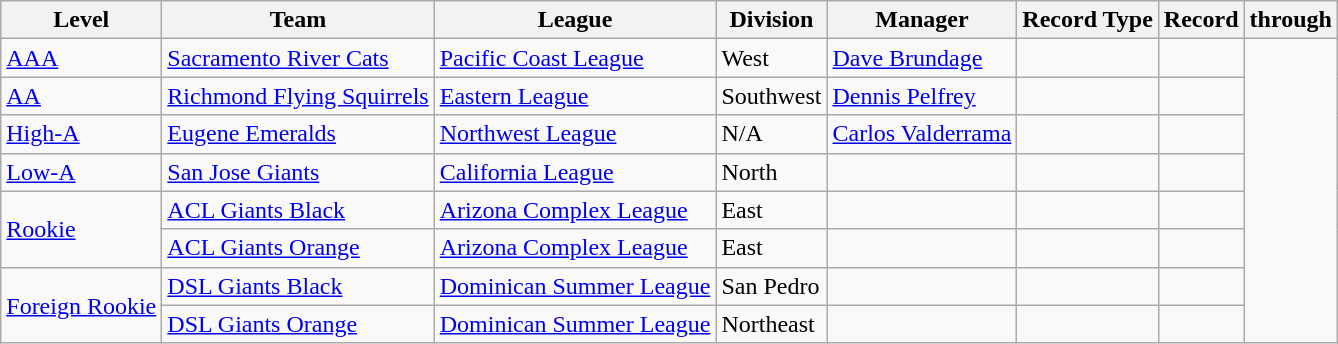<table class="wikitable">
<tr>
<th>Level</th>
<th>Team</th>
<th>League</th>
<th>Division</th>
<th>Manager</th>
<th>Record Type</th>
<th>Record</th>
<th>through</th>
</tr>
<tr>
<td><a href='#'>AAA</a></td>
<td><a href='#'>Sacramento River Cats</a></td>
<td><a href='#'>Pacific Coast League</a></td>
<td>West</td>
<td><a href='#'>Dave Brundage</a></td>
<td></td>
<td></td>
</tr>
<tr>
<td><a href='#'>AA</a></td>
<td><a href='#'>Richmond Flying Squirrels</a></td>
<td><a href='#'>Eastern League</a></td>
<td>Southwest</td>
<td><a href='#'>Dennis Pelfrey</a></td>
<td></td>
<td></td>
</tr>
<tr>
<td><a href='#'>High-A</a></td>
<td><a href='#'>Eugene Emeralds</a></td>
<td><a href='#'>Northwest League</a></td>
<td>N/A</td>
<td><a href='#'>Carlos Valderrama</a></td>
<td></td>
<td></td>
</tr>
<tr>
<td><a href='#'>Low-A</a></td>
<td><a href='#'>San Jose Giants</a></td>
<td><a href='#'>California League</a></td>
<td>North</td>
<td></td>
<td></td>
<td></td>
</tr>
<tr>
<td rowspan=2><a href='#'>Rookie</a></td>
<td><a href='#'>ACL Giants Black</a></td>
<td><a href='#'>Arizona Complex League</a></td>
<td>East</td>
<td></td>
<td></td>
<td></td>
</tr>
<tr>
<td><a href='#'>ACL Giants Orange</a></td>
<td><a href='#'>Arizona Complex League</a></td>
<td>East</td>
<td></td>
<td></td>
<td></td>
</tr>
<tr>
<td rowspan=2><a href='#'>Foreign Rookie</a></td>
<td><a href='#'>DSL Giants Black</a></td>
<td><a href='#'>Dominican Summer League</a></td>
<td>San Pedro</td>
<td></td>
<td></td>
<td></td>
</tr>
<tr>
<td><a href='#'>DSL Giants Orange</a></td>
<td><a href='#'>Dominican Summer League</a></td>
<td>Northeast</td>
<td></td>
<td></td>
<td></td>
</tr>
</table>
